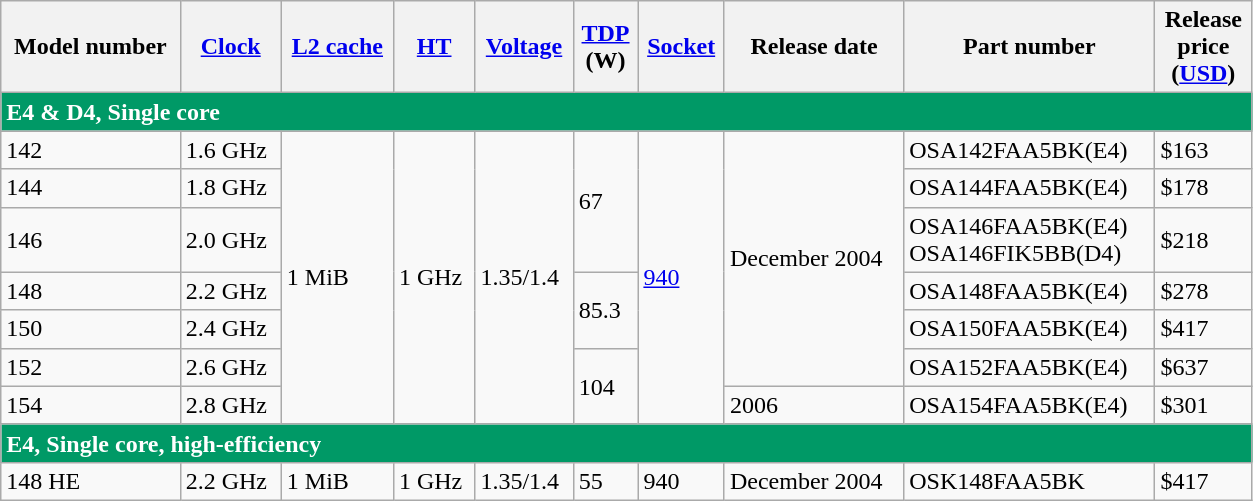<table style="width:835px; px;" class="wikitable">
<tr>
<th>Model number</th>
<th><a href='#'>Clock</a></th>
<th><a href='#'>L2 cache</a></th>
<th><a href='#'>HT</a></th>
<th><a href='#'>Voltage</a></th>
<th><a href='#'>TDP</a><br>(W)</th>
<th><a href='#'>Socket</a></th>
<th>Release date</th>
<th>Part number</th>
<th>Release<br>price<br>(<a href='#'>USD</a>)</th>
</tr>
<tr>
<td colspan="11" style="text-align:left; background:#096; color:white;"><strong>E4 & D4, Single core</strong></td>
</tr>
<tr>
<td>142</td>
<td>1.6 GHz</td>
<td rowspan="7">1 MiB</td>
<td rowspan="7">1 GHz</td>
<td rowspan="7">1.35/1.4</td>
<td rowspan="3">67</td>
<td rowspan="7"><a href='#'>940</a></td>
<td rowspan="6">December 2004</td>
<td>OSA142FAA5BK(E4)</td>
<td>$163</td>
</tr>
<tr>
<td>144</td>
<td>1.8 GHz</td>
<td>OSA144FAA5BK(E4)</td>
<td>$178</td>
</tr>
<tr>
<td>146</td>
<td>2.0 GHz</td>
<td>OSA146FAA5BK(E4)<br>OSA146FIK5BB(D4)</td>
<td>$218</td>
</tr>
<tr>
<td>148</td>
<td>2.2 GHz</td>
<td rowspan="2">85.3</td>
<td>OSA148FAA5BK(E4)</td>
<td>$278</td>
</tr>
<tr>
<td>150</td>
<td>2.4 GHz</td>
<td>OSA150FAA5BK(E4)</td>
<td>$417</td>
</tr>
<tr>
<td>152</td>
<td>2.6 GHz</td>
<td rowspan="2">104</td>
<td>OSA152FAA5BK(E4)</td>
<td>$637</td>
</tr>
<tr>
<td>154</td>
<td>2.8 GHz</td>
<td>2006</td>
<td>OSA154FAA5BK(E4)</td>
<td>$301</td>
</tr>
<tr>
<td colspan="11" style="text-align:left; background:#096; color:white;"><strong>E4, Single core, high-efficiency</strong></td>
</tr>
<tr>
<td>148 HE</td>
<td>2.2 GHz</td>
<td>1 MiB</td>
<td>1 GHz</td>
<td>1.35/1.4</td>
<td>55</td>
<td>940</td>
<td>December 2004</td>
<td>OSK148FAA5BK</td>
<td>$417</td>
</tr>
</table>
